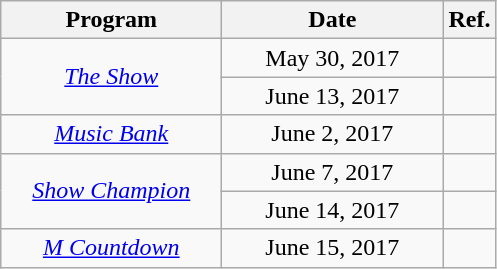<table class="wikitable" style="text-align:center">
<tr>
<th width="140">Program</th>
<th width="140">Date</th>
<th>Ref.</th>
</tr>
<tr>
<td rowspan="2"><em><a href='#'>The Show</a></em></td>
<td>May 30, 2017</td>
<td></td>
</tr>
<tr>
<td>June 13, 2017</td>
<td></td>
</tr>
<tr>
<td><em><a href='#'>Music Bank</a></em></td>
<td>June 2, 2017</td>
<td></td>
</tr>
<tr>
<td rowspan="2"><em><a href='#'>Show Champion</a></em></td>
<td>June 7, 2017</td>
<td></td>
</tr>
<tr>
<td>June 14, 2017</td>
<td></td>
</tr>
<tr>
<td><em><a href='#'>M Countdown</a></em></td>
<td>June 15, 2017</td>
<td></td>
</tr>
</table>
